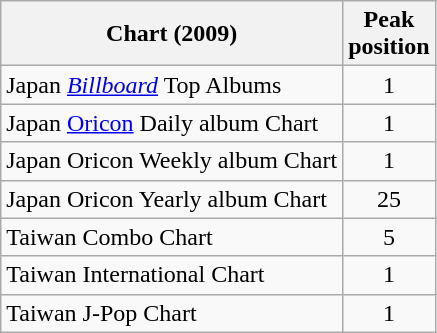<table class="wikitable sortable">
<tr>
<th>Chart (2009)</th>
<th>Peak<br>position</th>
</tr>
<tr>
<td>Japan <em><a href='#'>Billboard</a></em> Top Albums</td>
<td align="center">1</td>
</tr>
<tr>
<td>Japan <a href='#'>Oricon</a> Daily album Chart</td>
<td align="center">1</td>
</tr>
<tr>
<td>Japan Oricon Weekly album Chart</td>
<td align="center">1</td>
</tr>
<tr>
<td>Japan Oricon Yearly album Chart</td>
<td align="center">25</td>
</tr>
<tr>
<td>Taiwan Combo Chart</td>
<td align="center">5</td>
</tr>
<tr>
<td>Taiwan International Chart</td>
<td align="center">1</td>
</tr>
<tr>
<td>Taiwan J-Pop Chart</td>
<td align="center">1</td>
</tr>
</table>
